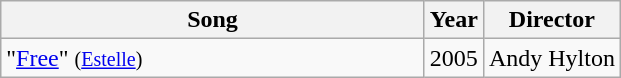<table class="wikitable">
<tr>
<th width="275">Song</th>
<th>Year</th>
<th>Director</th>
</tr>
<tr>
<td>"<a href='#'>Free</a>" <small>(<a href='#'>Estelle</a>)</small></td>
<td>2005</td>
<td>Andy Hylton</td>
</tr>
</table>
